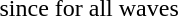<table cellspacing="20pt">
<tr>
<td></td>
<td></td>
<td>since for all waves</td>
<td></td>
</tr>
</table>
